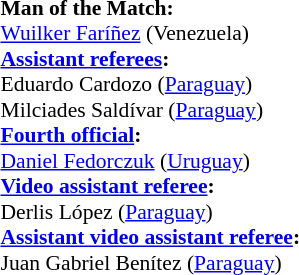<table width=50% style="font-size:90%">
<tr>
<td><br><strong>Man of the Match:</strong>
<br><a href='#'>Wuilker Faríñez</a> (Venezuela)<br><strong><a href='#'>Assistant referees</a>:</strong>
<br>Eduardo Cardozo (<a href='#'>Paraguay</a>)
<br>Milciades Saldívar (<a href='#'>Paraguay</a>)
<br><strong><a href='#'>Fourth official</a>:</strong>
<br><a href='#'>Daniel Fedorczuk</a> (<a href='#'>Uruguay</a>)
<br><strong><a href='#'>Video assistant referee</a>:</strong>
<br>Derlis López (<a href='#'>Paraguay</a>)
<br><strong><a href='#'>Assistant video assistant referee</a>:</strong>
<br>Juan Gabriel Benítez (<a href='#'>Paraguay</a>)</td>
</tr>
</table>
